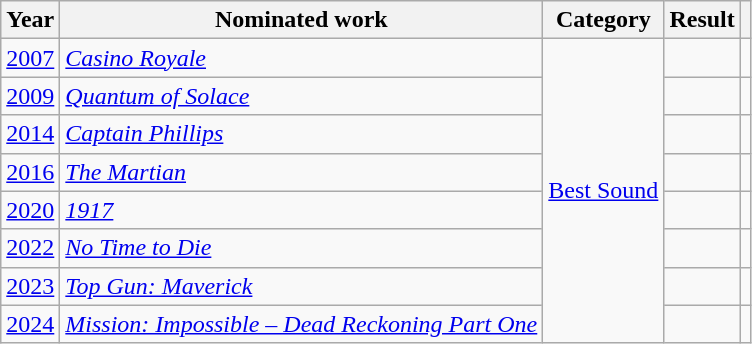<table class="wikitable">
<tr>
<th>Year</th>
<th>Nominated work</th>
<th>Category</th>
<th>Result</th>
<th></th>
</tr>
<tr>
<td><a href='#'>2007</a></td>
<td><em><a href='#'>Casino Royale</a></em></td>
<td rowspan="8"><a href='#'>Best Sound</a></td>
<td></td>
<td></td>
</tr>
<tr>
<td><a href='#'>2009</a></td>
<td><em><a href='#'>Quantum of Solace</a></em></td>
<td></td>
<td></td>
</tr>
<tr>
<td><a href='#'>2014</a></td>
<td><em><a href='#'>Captain Phillips</a></em></td>
<td></td>
<td></td>
</tr>
<tr>
<td><a href='#'>2016</a></td>
<td><em><a href='#'>The Martian</a></em></td>
<td></td>
<td></td>
</tr>
<tr>
<td><a href='#'>2020</a></td>
<td><em><a href='#'>1917</a></em></td>
<td></td>
<td></td>
</tr>
<tr>
<td><a href='#'>2022</a></td>
<td><em><a href='#'>No Time to Die</a></em></td>
<td></td>
<td></td>
</tr>
<tr>
<td><a href='#'>2023</a></td>
<td><em><a href='#'>Top Gun: Maverick</a></em></td>
<td></td>
<td></td>
</tr>
<tr>
<td><a href='#'>2024</a></td>
<td><em><a href='#'>Mission: Impossible – Dead Reckoning Part One</a></em></td>
<td></td>
<td></td>
</tr>
</table>
